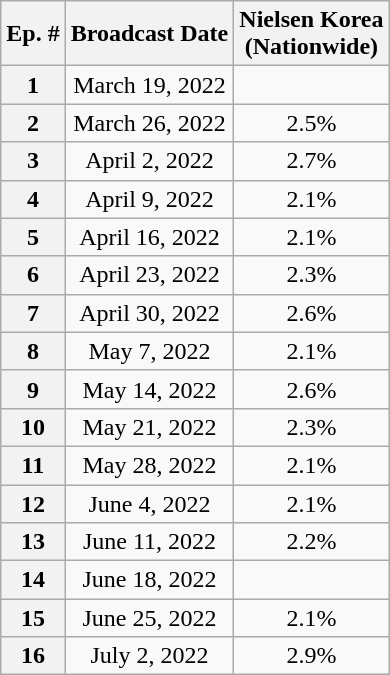<table class="wikitable" style="text-align:center;">
<tr>
<th>Ep. #</th>
<th>Broadcast Date</th>
<th>Nielsen Korea<br>(Nationwide)</th>
</tr>
<tr>
<th>1</th>
<td>March 19, 2022</td>
<td></td>
</tr>
<tr>
<th>2</th>
<td>March 26, 2022</td>
<td>2.5%</td>
</tr>
<tr>
<th>3</th>
<td>April 2, 2022</td>
<td>2.7%</td>
</tr>
<tr>
<th>4</th>
<td>April 9, 2022</td>
<td>2.1%</td>
</tr>
<tr>
<th>5</th>
<td>April 16, 2022</td>
<td>2.1%</td>
</tr>
<tr>
<th>6</th>
<td>April 23, 2022</td>
<td>2.3%</td>
</tr>
<tr>
<th>7</th>
<td>April 30, 2022</td>
<td>2.6%</td>
</tr>
<tr>
<th>8</th>
<td>May 7, 2022</td>
<td>2.1%</td>
</tr>
<tr>
<th>9</th>
<td>May 14, 2022</td>
<td>2.6%</td>
</tr>
<tr>
<th>10</th>
<td>May 21, 2022</td>
<td>2.3%</td>
</tr>
<tr>
<th>11</th>
<td>May 28, 2022</td>
<td>2.1%</td>
</tr>
<tr>
<th>12</th>
<td>June 4, 2022</td>
<td>2.1%</td>
</tr>
<tr>
<th>13</th>
<td>June 11, 2022</td>
<td>2.2%</td>
</tr>
<tr>
<th>14</th>
<td>June 18, 2022</td>
<td></td>
</tr>
<tr>
<th>15</th>
<td>June 25, 2022</td>
<td>2.1%</td>
</tr>
<tr>
<th>16</th>
<td>July 2, 2022</td>
<td>2.9%</td>
</tr>
</table>
